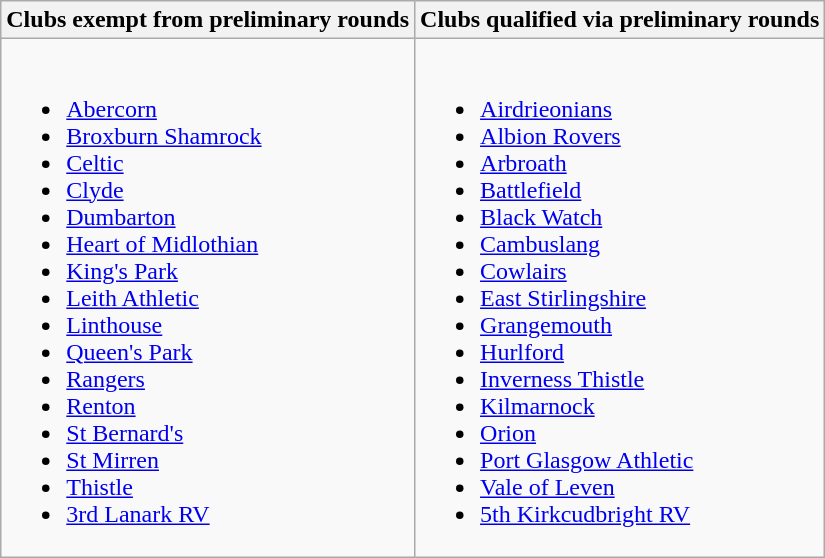<table class="wikitable" style="text-align:left">
<tr>
<th scope="col">Clubs exempt from preliminary rounds</th>
<th scope="col">Clubs qualified via preliminary rounds</th>
</tr>
<tr>
<td valign=top><br><ul><li><a href='#'>Abercorn</a></li><li><a href='#'>Broxburn Shamrock</a></li><li><a href='#'>Celtic</a></li><li><a href='#'>Clyde</a></li><li><a href='#'>Dumbarton</a></li><li><a href='#'>Heart of Midlothian</a></li><li><a href='#'>King's Park</a></li><li><a href='#'>Leith Athletic</a></li><li><a href='#'>Linthouse</a></li><li><a href='#'>Queen's Park</a></li><li><a href='#'>Rangers</a></li><li><a href='#'>Renton</a></li><li><a href='#'>St Bernard's</a></li><li><a href='#'>St Mirren</a></li><li><a href='#'>Thistle</a></li><li><a href='#'>3rd Lanark RV</a></li></ul></td>
<td valign=top><br><ul><li><a href='#'>Airdrieonians</a></li><li><a href='#'>Albion Rovers</a></li><li><a href='#'>Arbroath</a></li><li><a href='#'>Battlefield</a></li><li><a href='#'>Black Watch</a></li><li><a href='#'>Cambuslang</a></li><li><a href='#'>Cowlairs</a></li><li><a href='#'>East Stirlingshire</a></li><li><a href='#'>Grangemouth</a></li><li><a href='#'>Hurlford</a></li><li><a href='#'>Inverness Thistle</a></li><li><a href='#'>Kilmarnock</a></li><li><a href='#'>Orion</a></li><li><a href='#'>Port Glasgow Athletic</a></li><li><a href='#'>Vale of Leven</a></li><li><a href='#'>5th Kirkcudbright RV</a></li></ul></td>
</tr>
</table>
